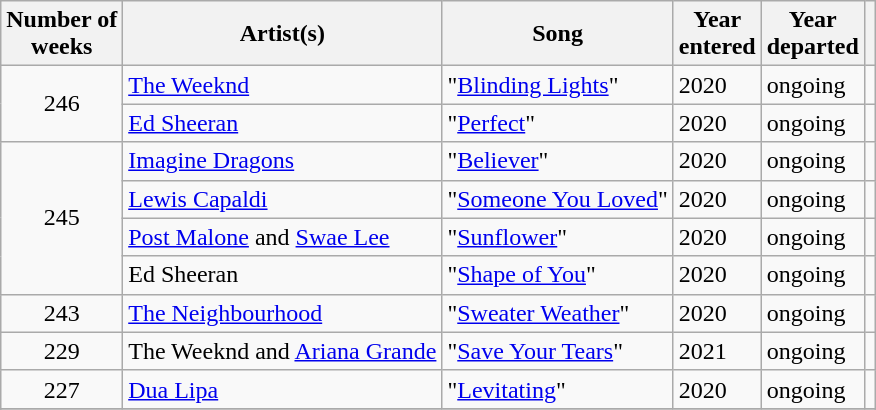<table class="wikitable sortable" >
<tr>
<th>Number of <br> weeks</th>
<th>Artist(s)</th>
<th>Song</th>
<th>Year <br> entered</th>
<th>Year <br> departed</th>
<th class="unsortable"></th>
</tr>
<tr>
<td rowspan="2" style="text-align:center;">246</td>
<td><a href='#'>The Weeknd</a></td>
<td>"<a href='#'>Blinding Lights</a>"</td>
<td>2020</td>
<td>ongoing</td>
<td></td>
</tr>
<tr>
<td><a href='#'>Ed Sheeran</a></td>
<td>"<a href='#'>Perfect</a>"</td>
<td>2020</td>
<td>ongoing</td>
<td></td>
</tr>
<tr>
<td rowspan="4" style="text-align:center;">245</td>
<td><a href='#'>Imagine Dragons</a></td>
<td>"<a href='#'>Believer</a>"</td>
<td>2020</td>
<td>ongoing</td>
<td></td>
</tr>
<tr>
<td><a href='#'>Lewis Capaldi</a></td>
<td>"<a href='#'>Someone You Loved</a>"</td>
<td>2020</td>
<td>ongoing</td>
<td></td>
</tr>
<tr>
<td><a href='#'>Post Malone</a> and <a href='#'>Swae Lee</a></td>
<td>"<a href='#'>Sunflower</a>"</td>
<td>2020</td>
<td>ongoing</td>
<td></td>
</tr>
<tr>
<td>Ed Sheeran</td>
<td>"<a href='#'>Shape of You</a>"</td>
<td>2020</td>
<td>ongoing</td>
<td></td>
</tr>
<tr>
<td style="text-align:center;">243</td>
<td><a href='#'>The Neighbourhood</a></td>
<td>"<a href='#'>Sweater Weather</a>"</td>
<td>2020</td>
<td>ongoing</td>
<td></td>
</tr>
<tr>
<td style="text-align:center;">229</td>
<td>The Weeknd and <a href='#'>Ariana Grande</a></td>
<td>"<a href='#'>Save Your Tears</a>"</td>
<td>2021</td>
<td>ongoing</td>
<td></td>
</tr>
<tr>
<td style="text-align:center;">227</td>
<td><a href='#'>Dua Lipa</a></td>
<td>"<a href='#'>Levitating</a>"</td>
<td>2020</td>
<td>ongoing</td>
<td></td>
</tr>
<tr>
</tr>
<tr>
</tr>
</table>
